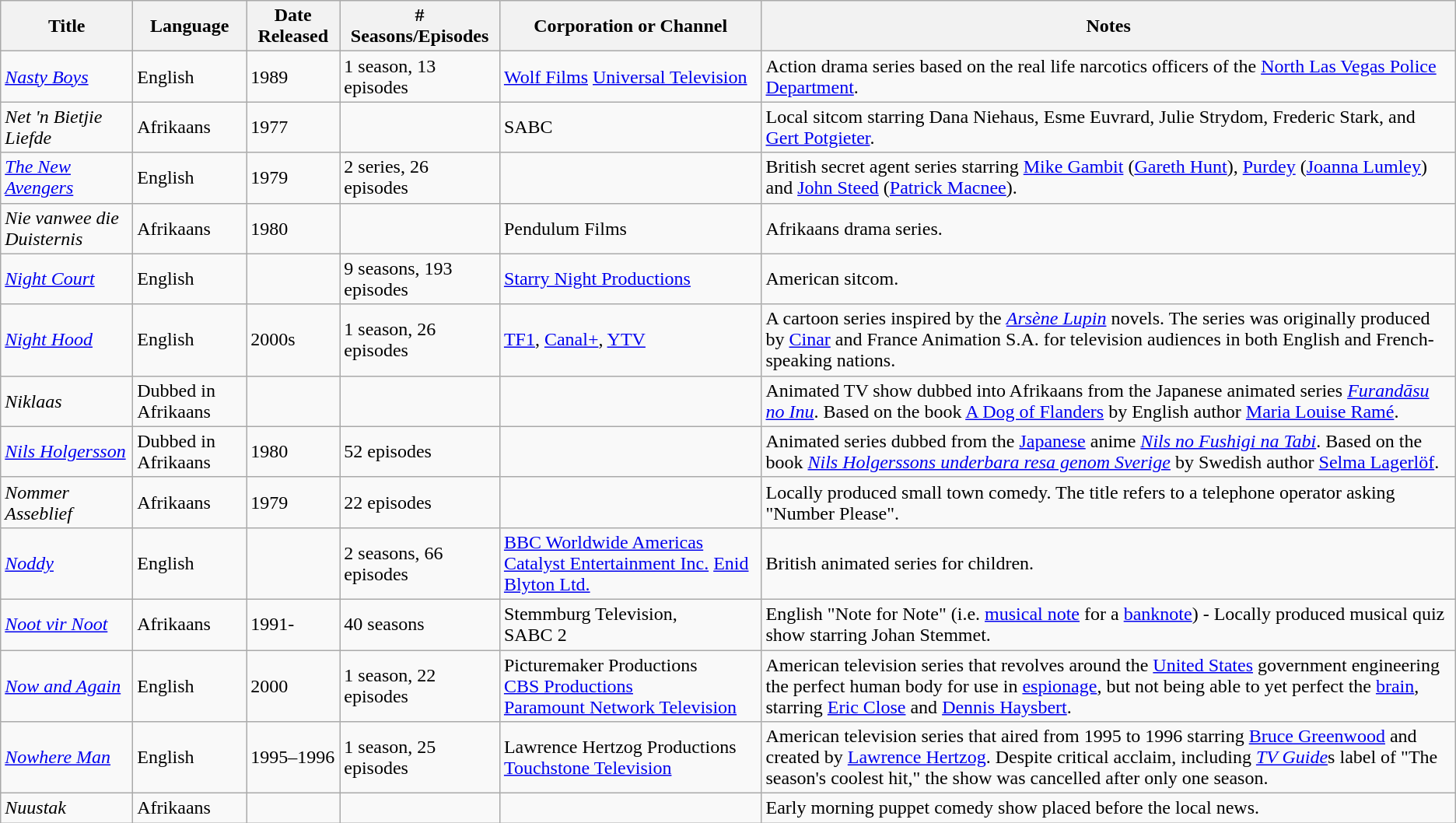<table class="wikitable sortable">
<tr>
<th>Title</th>
<th>Language</th>
<th>Date Released</th>
<th># Seasons/Episodes</th>
<th>Corporation or Channel</th>
<th>Notes</th>
</tr>
<tr>
<td><em><a href='#'>Nasty Boys</a></em></td>
<td>English</td>
<td>1989</td>
<td>1 season, 13 episodes</td>
<td><a href='#'>Wolf Films</a> <a href='#'>Universal Television</a></td>
<td>Action drama series based on the real life narcotics officers of the <a href='#'>North Las Vegas Police Department</a>.</td>
</tr>
<tr>
<td><em>Net 'n Bietjie Liefde</em></td>
<td>Afrikaans</td>
<td>1977</td>
<td></td>
<td>SABC</td>
<td>Local sitcom starring Dana Niehaus, Esme Euvrard, Julie Strydom, Frederic Stark, and <a href='#'>Gert Potgieter</a>.</td>
</tr>
<tr>
<td><em><a href='#'>The New Avengers</a></em></td>
<td>English</td>
<td>1979</td>
<td>2 series, 26 episodes</td>
<td></td>
<td>British secret agent series starring <a href='#'>Mike Gambit</a> (<a href='#'>Gareth Hunt</a>), <a href='#'>Purdey</a> (<a href='#'>Joanna Lumley</a>) and <a href='#'>John Steed</a> (<a href='#'>Patrick Macnee</a>).</td>
</tr>
<tr>
<td><em>Nie vanwee die Duisternis</em></td>
<td>Afrikaans</td>
<td>1980</td>
<td></td>
<td>Pendulum Films</td>
<td>Afrikaans drama series.</td>
</tr>
<tr>
<td><em><a href='#'>Night Court</a></em></td>
<td>English</td>
<td></td>
<td>9 seasons, 193 episodes</td>
<td><a href='#'>Starry Night Productions</a></td>
<td>American sitcom.</td>
</tr>
<tr>
<td><em><a href='#'>Night Hood</a></em></td>
<td>English</td>
<td>2000s</td>
<td>1 season, 26 episodes</td>
<td><a href='#'>TF1</a>, <a href='#'>Canal+</a>, <a href='#'>YTV</a></td>
<td>A cartoon series inspired by the <em><a href='#'>Arsène Lupin</a></em> novels. The series was originally produced by <a href='#'>Cinar</a> and France Animation S.A. for television audiences in both English and French-speaking nations.</td>
</tr>
<tr>
<td><em>Niklaas</em></td>
<td>Dubbed in Afrikaans</td>
<td></td>
<td></td>
<td></td>
<td>Animated TV show dubbed into Afrikaans from the Japanese animated series <a href='#'><em>Furandāsu no Inu</em></a>. Based on the book <a href='#'>A Dog of Flanders</a> by English author <a href='#'>Maria Louise Ramé</a>.</td>
</tr>
<tr>
<td><em><a href='#'>Nils Holgersson</a></em></td>
<td>Dubbed in Afrikaans</td>
<td>1980</td>
<td>52 episodes</td>
<td></td>
<td>Animated series dubbed from the <a href='#'>Japanese</a> anime <em><a href='#'>Nils no Fushigi na Tabi</a></em>. Based on the book <em><a href='#'>Nils Holgerssons underbara resa genom Sverige</a></em> by Swedish author <a href='#'>Selma Lagerlöf</a>.</td>
</tr>
<tr>
<td><em>Nommer Asseblief</em></td>
<td>Afrikaans</td>
<td>1979</td>
<td>22 episodes</td>
<td></td>
<td>Locally produced small town comedy. The title refers to a telephone operator asking "Number Please".</td>
</tr>
<tr>
<td><em><a href='#'>Noddy</a></em></td>
<td>English</td>
<td></td>
<td>2 seasons, 66 episodes</td>
<td><a href='#'>BBC Worldwide Americas</a> <a href='#'>Catalyst Entertainment Inc.</a> <a href='#'>Enid Blyton Ltd.</a></td>
<td>British animated series for children.</td>
</tr>
<tr>
<td><em><a href='#'>Noot vir Noot</a></em></td>
<td>Afrikaans</td>
<td>1991-</td>
<td>40 seasons</td>
<td>Stemmburg Television,<br>SABC 2</td>
<td>English "Note for Note" (i.e. <a href='#'>musical note</a> for a <a href='#'>banknote</a>) - Locally produced musical quiz show starring Johan Stemmet.</td>
</tr>
<tr>
<td><em><a href='#'>Now and Again</a></em></td>
<td>English</td>
<td>2000</td>
<td>1 season, 22 episodes</td>
<td>Picturemaker Productions<br><a href='#'>CBS Productions</a><br><a href='#'>Paramount Network Television</a></td>
<td>American television series that revolves around the <a href='#'>United States</a> government engineering the perfect human body for use in <a href='#'>espionage</a>, but not being able to yet perfect the <a href='#'>brain</a>, starring <a href='#'>Eric Close</a> and <a href='#'>Dennis Haysbert</a>.</td>
</tr>
<tr>
<td><em><a href='#'>Nowhere Man</a></em></td>
<td>English</td>
<td>1995–1996</td>
<td>1 season, 25 episodes</td>
<td>Lawrence Hertzog Productions<br><a href='#'>Touchstone Television</a></td>
<td>American television series that aired from 1995 to 1996 starring <a href='#'>Bruce Greenwood</a> and created by <a href='#'>Lawrence Hertzog</a>. Despite critical acclaim, including <em><a href='#'>TV Guide</a></em>s label of "The season's coolest hit," the show was cancelled after only one season.</td>
</tr>
<tr>
<td><em>Nuustak</em></td>
<td>Afrikaans</td>
<td></td>
<td></td>
<td></td>
<td>Early morning puppet comedy show placed before the local news.</td>
</tr>
</table>
